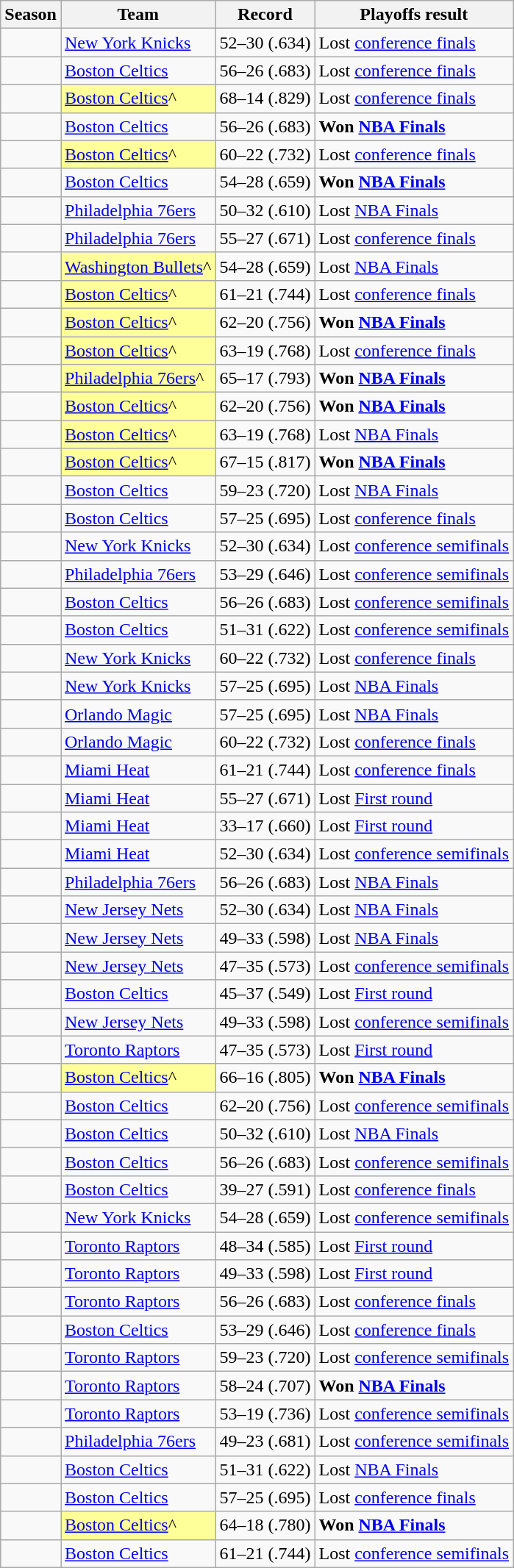<table class="wikitable sortable">
<tr>
<th>Season</th>
<th>Team</th>
<th>Record</th>
<th>Playoffs result</th>
</tr>
<tr>
<td></td>
<td><a href='#'>New York Knicks</a></td>
<td> 52–30 (.634)</td>
<td>Lost <a href='#'>conference finals</a></td>
</tr>
<tr>
<td></td>
<td><a href='#'>Boston Celtics</a></td>
<td> 56–26 (.683)</td>
<td>Lost <a href='#'>conference finals</a></td>
</tr>
<tr>
<td></td>
<td bgcolor=#FFFF99><a href='#'>Boston Celtics</a>^</td>
<td> 68–14 (.829)</td>
<td>Lost <a href='#'>conference finals</a></td>
</tr>
<tr>
<td></td>
<td><a href='#'>Boston Celtics</a></td>
<td> 56–26 (.683)</td>
<td><strong>Won <a href='#'>NBA Finals</a></strong></td>
</tr>
<tr>
<td></td>
<td bgcolor=#FFFF99><a href='#'>Boston Celtics</a>^</td>
<td> 60–22 (.732)</td>
<td>Lost <a href='#'>conference finals</a></td>
</tr>
<tr>
<td></td>
<td><a href='#'>Boston Celtics</a></td>
<td> 54–28 (.659)</td>
<td><strong>Won <a href='#'>NBA Finals</a></strong></td>
</tr>
<tr>
<td></td>
<td><a href='#'>Philadelphia 76ers</a></td>
<td> 50–32 (.610)</td>
<td>Lost <a href='#'>NBA Finals</a></td>
</tr>
<tr>
<td></td>
<td><a href='#'>Philadelphia 76ers</a></td>
<td> 55–27 (.671)</td>
<td>Lost <a href='#'>conference finals</a></td>
</tr>
<tr>
<td></td>
<td bgcolor=#FFFF99><a href='#'>Washington Bullets</a>^</td>
<td> 54–28 (.659)</td>
<td>Lost <a href='#'>NBA Finals</a></td>
</tr>
<tr>
<td></td>
<td bgcolor=#FFFF99><a href='#'>Boston Celtics</a>^</td>
<td> 61–21 (.744)</td>
<td>Lost <a href='#'>conference finals</a></td>
</tr>
<tr>
<td></td>
<td bgcolor=#FFFF99><a href='#'>Boston Celtics</a>^</td>
<td> 62–20 (.756)</td>
<td><strong>Won <a href='#'>NBA Finals</a></strong></td>
</tr>
<tr>
<td></td>
<td bgcolor=#FFFF99><a href='#'>Boston Celtics</a>^</td>
<td> 63–19 (.768)</td>
<td>Lost <a href='#'>conference finals</a></td>
</tr>
<tr>
<td></td>
<td bgcolor=#FFFF99><a href='#'>Philadelphia 76ers</a>^</td>
<td> 65–17 (.793)</td>
<td><strong>Won <a href='#'>NBA Finals</a></strong></td>
</tr>
<tr>
<td></td>
<td bgcolor=#FFFF99><a href='#'>Boston Celtics</a>^</td>
<td> 62–20 (.756)</td>
<td><strong>Won <a href='#'>NBA Finals</a></strong></td>
</tr>
<tr>
<td></td>
<td bgcolor=#FFFF99><a href='#'>Boston Celtics</a>^</td>
<td> 63–19 (.768)</td>
<td>Lost <a href='#'>NBA Finals</a></td>
</tr>
<tr>
<td></td>
<td bgcolor=#FFFF99><a href='#'>Boston Celtics</a>^</td>
<td> 67–15 (.817)</td>
<td><strong>Won <a href='#'>NBA Finals</a></strong></td>
</tr>
<tr>
<td></td>
<td><a href='#'>Boston Celtics</a></td>
<td> 59–23 (.720)</td>
<td>Lost <a href='#'>NBA Finals</a></td>
</tr>
<tr>
<td></td>
<td><a href='#'>Boston Celtics</a></td>
<td> 57–25 (.695)</td>
<td>Lost <a href='#'>conference finals</a></td>
</tr>
<tr>
<td></td>
<td><a href='#'>New York Knicks</a></td>
<td> 52–30 (.634)</td>
<td>Lost <a href='#'>conference semifinals</a></td>
</tr>
<tr>
<td></td>
<td><a href='#'>Philadelphia 76ers</a></td>
<td> 53–29 (.646)</td>
<td>Lost <a href='#'>conference semifinals</a></td>
</tr>
<tr>
<td></td>
<td><a href='#'>Boston Celtics</a></td>
<td> 56–26 (.683)</td>
<td>Lost <a href='#'>conference semifinals</a></td>
</tr>
<tr>
<td></td>
<td><a href='#'>Boston Celtics</a></td>
<td> 51–31 (.622)</td>
<td>Lost <a href='#'>conference semifinals</a></td>
</tr>
<tr>
<td></td>
<td><a href='#'>New York Knicks</a></td>
<td> 60–22 (.732)</td>
<td>Lost <a href='#'>conference finals</a></td>
</tr>
<tr>
<td></td>
<td><a href='#'>New York Knicks</a></td>
<td> 57–25 (.695)</td>
<td>Lost <a href='#'>NBA Finals</a></td>
</tr>
<tr>
<td></td>
<td><a href='#'>Orlando Magic</a></td>
<td> 57–25 (.695)</td>
<td>Lost <a href='#'>NBA Finals</a></td>
</tr>
<tr>
<td></td>
<td><a href='#'>Orlando Magic</a></td>
<td> 60–22 (.732)</td>
<td>Lost <a href='#'>conference finals</a></td>
</tr>
<tr>
<td></td>
<td><a href='#'>Miami Heat</a></td>
<td> 61–21 (.744)</td>
<td>Lost <a href='#'>conference finals</a></td>
</tr>
<tr>
<td></td>
<td><a href='#'>Miami Heat</a></td>
<td> 55–27 (.671)</td>
<td>Lost <a href='#'>First round</a></td>
</tr>
<tr>
<td></td>
<td><a href='#'>Miami Heat</a></td>
<td> 33–17 (.660)</td>
<td>Lost <a href='#'>First round</a></td>
</tr>
<tr>
<td></td>
<td><a href='#'>Miami Heat</a></td>
<td> 52–30 (.634)</td>
<td>Lost <a href='#'>conference semifinals</a></td>
</tr>
<tr>
<td></td>
<td><a href='#'>Philadelphia 76ers</a></td>
<td> 56–26 (.683)</td>
<td>Lost <a href='#'>NBA Finals</a></td>
</tr>
<tr>
<td></td>
<td><a href='#'>New Jersey Nets</a></td>
<td> 52–30 (.634)</td>
<td>Lost <a href='#'>NBA Finals</a></td>
</tr>
<tr>
<td></td>
<td><a href='#'>New Jersey Nets</a></td>
<td> 49–33 (.598)</td>
<td>Lost <a href='#'>NBA Finals</a></td>
</tr>
<tr>
<td></td>
<td><a href='#'>New Jersey Nets</a></td>
<td> 47–35 (.573)</td>
<td>Lost <a href='#'>conference semifinals</a></td>
</tr>
<tr>
<td></td>
<td><a href='#'>Boston Celtics</a></td>
<td> 45–37 (.549)</td>
<td>Lost <a href='#'>First round</a></td>
</tr>
<tr>
<td></td>
<td><a href='#'>New Jersey Nets</a></td>
<td> 49–33 (.598)</td>
<td>Lost <a href='#'>conference semifinals</a></td>
</tr>
<tr>
<td></td>
<td><a href='#'>Toronto Raptors</a></td>
<td> 47–35 (.573)</td>
<td>Lost <a href='#'>First round</a></td>
</tr>
<tr>
<td></td>
<td bgcolor=#FFFF99><a href='#'>Boston Celtics</a>^</td>
<td> 66–16 (.805)</td>
<td><strong>Won <a href='#'>NBA Finals</a></strong></td>
</tr>
<tr>
<td></td>
<td><a href='#'>Boston Celtics</a></td>
<td> 62–20 (.756)</td>
<td>Lost <a href='#'>conference semifinals</a></td>
</tr>
<tr>
<td></td>
<td><a href='#'>Boston Celtics</a></td>
<td> 50–32 (.610)</td>
<td>Lost <a href='#'>NBA Finals</a></td>
</tr>
<tr>
<td></td>
<td><a href='#'>Boston Celtics</a></td>
<td> 56–26 (.683)</td>
<td>Lost <a href='#'>conference semifinals</a></td>
</tr>
<tr>
<td></td>
<td><a href='#'>Boston Celtics</a></td>
<td> 39–27 (.591)</td>
<td>Lost <a href='#'>conference finals</a></td>
</tr>
<tr>
<td></td>
<td><a href='#'>New York Knicks</a></td>
<td> 54–28 (.659)</td>
<td>Lost <a href='#'>conference semifinals</a></td>
</tr>
<tr>
<td></td>
<td><a href='#'>Toronto Raptors</a></td>
<td> 48–34 (.585)</td>
<td>Lost <a href='#'>First round</a></td>
</tr>
<tr>
<td></td>
<td><a href='#'>Toronto Raptors</a></td>
<td> 49–33 (.598)</td>
<td>Lost <a href='#'>First round</a></td>
</tr>
<tr>
<td></td>
<td><a href='#'>Toronto Raptors</a></td>
<td> 56–26 (.683)</td>
<td>Lost <a href='#'>conference finals</a></td>
</tr>
<tr>
<td></td>
<td><a href='#'>Boston Celtics</a></td>
<td> 53–29 (.646)</td>
<td>Lost <a href='#'>conference finals</a></td>
</tr>
<tr>
<td></td>
<td><a href='#'>Toronto Raptors</a></td>
<td> 59–23 (.720)</td>
<td>Lost <a href='#'>conference semifinals</a></td>
</tr>
<tr>
<td></td>
<td><a href='#'>Toronto Raptors</a></td>
<td> 58–24 (.707)</td>
<td><strong>Won <a href='#'>NBA Finals</a></strong></td>
</tr>
<tr>
<td></td>
<td><a href='#'>Toronto Raptors</a></td>
<td> 53–19 (.736)</td>
<td>Lost <a href='#'>conference semifinals</a></td>
</tr>
<tr>
<td></td>
<td><a href='#'>Philadelphia 76ers</a></td>
<td> 49–23 (.681)</td>
<td>Lost <a href='#'>conference semifinals</a></td>
</tr>
<tr>
<td></td>
<td><a href='#'>Boston Celtics</a></td>
<td> 51–31 (.622)</td>
<td>Lost <a href='#'>NBA Finals</a></td>
</tr>
<tr>
<td></td>
<td><a href='#'>Boston Celtics</a></td>
<td> 57–25 (.695)</td>
<td>Lost <a href='#'>conference finals</a></td>
</tr>
<tr>
<td></td>
<td bgcolor=#FFFF99><a href='#'>Boston Celtics</a>^</td>
<td> 64–18 (.780)</td>
<td><strong>Won <a href='#'>NBA Finals</a></strong></td>
</tr>
<tr>
<td></td>
<td><a href='#'>Boston Celtics</a></td>
<td> 61–21 (.744)</td>
<td>Lost <a href='#'>conference semifinals</a></td>
</tr>
</table>
